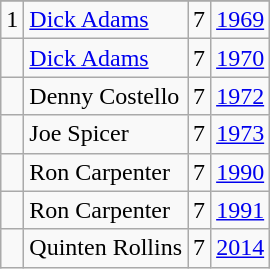<table class="wikitable">
<tr>
</tr>
<tr>
<td>1</td>
<td><a href='#'>Dick Adams</a></td>
<td>7</td>
<td><a href='#'>1969</a></td>
</tr>
<tr>
<td></td>
<td><a href='#'>Dick Adams</a></td>
<td>7</td>
<td><a href='#'>1970</a></td>
</tr>
<tr>
<td></td>
<td>Denny Costello</td>
<td>7</td>
<td><a href='#'>1972</a></td>
</tr>
<tr>
<td></td>
<td>Joe Spicer</td>
<td>7</td>
<td><a href='#'>1973</a></td>
</tr>
<tr>
<td></td>
<td>Ron Carpenter</td>
<td>7</td>
<td><a href='#'>1990</a></td>
</tr>
<tr>
<td></td>
<td>Ron Carpenter</td>
<td>7</td>
<td><a href='#'>1991</a></td>
</tr>
<tr>
<td></td>
<td>Quinten Rollins</td>
<td>7</td>
<td><a href='#'>2014</a></td>
</tr>
</table>
